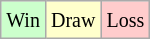<table class="wikitable">
<tr>
<td style="background-color: #CCFFCC;"><small>Win</small></td>
<td style="background-color: #FFFFCC;"><small>Draw</small></td>
<td style="background-color: #FFCCCC;"><small>Loss</small></td>
</tr>
</table>
